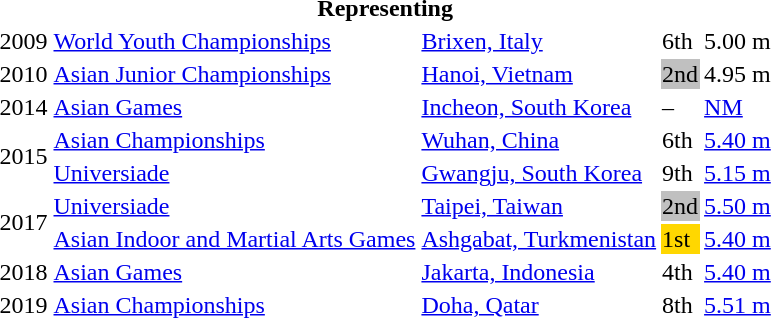<table>
<tr>
<th colspan="6">Representing </th>
</tr>
<tr>
<td>2009</td>
<td><a href='#'>World Youth Championships</a></td>
<td><a href='#'>Brixen, Italy</a></td>
<td>6th</td>
<td>5.00 m</td>
</tr>
<tr>
<td>2010</td>
<td><a href='#'>Asian Junior Championships</a></td>
<td><a href='#'>Hanoi, Vietnam</a></td>
<td bgcolor=silver>2nd</td>
<td>4.95 m</td>
</tr>
<tr>
<td>2014</td>
<td><a href='#'>Asian Games</a></td>
<td><a href='#'>Incheon, South Korea</a></td>
<td>–</td>
<td><a href='#'>NM</a></td>
</tr>
<tr>
<td rowspan=2>2015</td>
<td><a href='#'>Asian Championships</a></td>
<td><a href='#'>Wuhan, China</a></td>
<td>6th</td>
<td><a href='#'>5.40 m</a></td>
</tr>
<tr>
<td><a href='#'>Universiade</a></td>
<td><a href='#'>Gwangju, South Korea</a></td>
<td>9th</td>
<td><a href='#'>5.15 m</a></td>
</tr>
<tr>
<td rowspan=2>2017</td>
<td><a href='#'>Universiade</a></td>
<td><a href='#'>Taipei, Taiwan</a></td>
<td bgcolor=silver>2nd</td>
<td><a href='#'>5.50 m</a></td>
</tr>
<tr>
<td><a href='#'>Asian Indoor and Martial Arts Games</a></td>
<td><a href='#'>Ashgabat, Turkmenistan</a></td>
<td bgcolor=gold>1st</td>
<td><a href='#'>5.40 m</a></td>
</tr>
<tr>
<td>2018</td>
<td><a href='#'>Asian Games</a></td>
<td><a href='#'>Jakarta, Indonesia</a></td>
<td>4th</td>
<td><a href='#'>5.40 m</a></td>
</tr>
<tr>
<td>2019</td>
<td><a href='#'>Asian Championships</a></td>
<td><a href='#'>Doha, Qatar</a></td>
<td>8th</td>
<td><a href='#'>5.51 m</a></td>
</tr>
</table>
